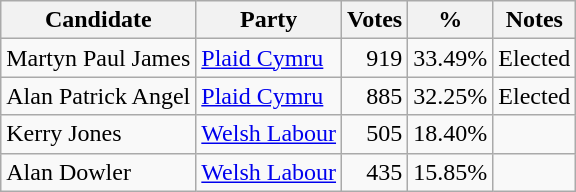<table class=wikitable style=text-align:right>
<tr>
<th>Candidate</th>
<th>Party</th>
<th>Votes</th>
<th>%</th>
<th>Notes</th>
</tr>
<tr>
<td align=left>Martyn Paul James</td>
<td align=left><a href='#'>Plaid Cymru</a></td>
<td>919</td>
<td>33.49%</td>
<td align=left>Elected</td>
</tr>
<tr>
<td align=left>Alan Patrick Angel</td>
<td align=left><a href='#'>Plaid Cymru</a></td>
<td>885</td>
<td>32.25%</td>
<td align=left>Elected</td>
</tr>
<tr>
<td align=left>Kerry Jones</td>
<td align=left><a href='#'>Welsh Labour</a></td>
<td>505</td>
<td>18.40%</td>
<td></td>
</tr>
<tr>
<td align=left>Alan Dowler</td>
<td align=left><a href='#'>Welsh Labour</a></td>
<td>435</td>
<td>15.85%</td>
<td></td>
</tr>
</table>
